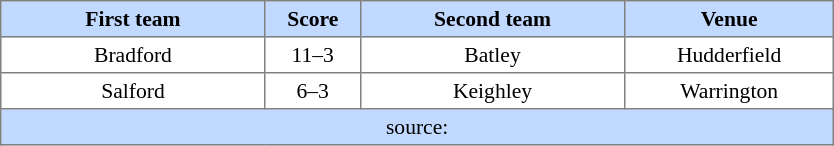<table border=1 style="border-collapse:collapse; font-size:90%; text-align:center;" cellpadding=3 cellspacing=0 width=44%>
<tr bgcolor=#C1D8FF>
<th width=19%>First team</th>
<th width=6%>Score</th>
<th width=19%>Second team</th>
<th width=15%>Venue</th>
</tr>
<tr>
<td>Bradford</td>
<td>11–3</td>
<td>Batley</td>
<td>Hudderfield</td>
</tr>
<tr>
<td>Salford</td>
<td>6–3</td>
<td>Keighley</td>
<td>Warrington</td>
</tr>
<tr bgcolor=#C1D8FF>
<td colspan=4>source:</td>
</tr>
</table>
